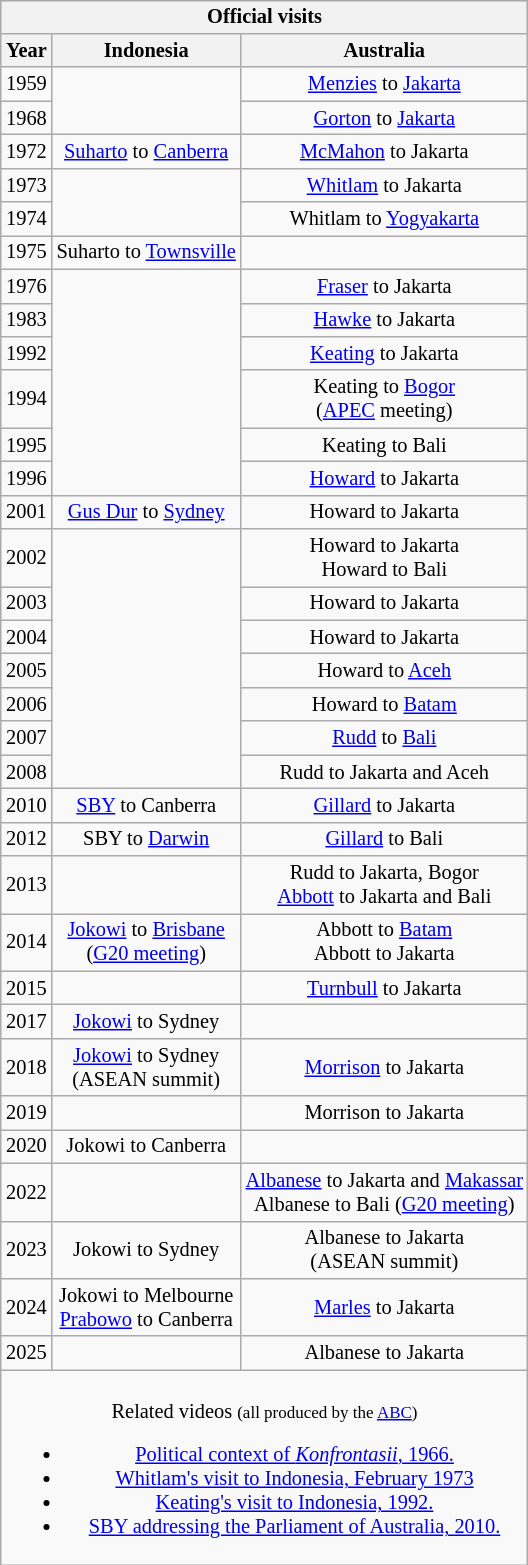<table class="wikitable" style="text-align:center; float: right; margin-left: 2em; font-size: 85%;">
<tr>
<th colspan="3">Official visits</th>
</tr>
<tr>
<th>Year</th>
<th>Indonesia</th>
<th>Australia</th>
</tr>
<tr>
<td>1959</td>
<td rowspan="2"></td>
<td><a href='#'>Menzies</a> to <a href='#'>Jakarta</a></td>
</tr>
<tr>
<td>1968</td>
<td><a href='#'>Gorton</a> to <a href='#'>Jakarta</a></td>
</tr>
<tr>
<td>1972</td>
<td><a href='#'>Suharto</a> to <a href='#'>Canberra</a></td>
<td><a href='#'>McMahon</a> to Jakarta</td>
</tr>
<tr>
<td>1973</td>
<td rowspan="2"></td>
<td><a href='#'>Whitlam</a> to Jakarta</td>
</tr>
<tr>
<td>1974</td>
<td>Whitlam to <a href='#'>Yogyakarta</a></td>
</tr>
<tr>
<td>1975</td>
<td>Suharto to <a href='#'>Townsville</a></td>
<td></td>
</tr>
<tr>
<td>1976</td>
<td rowspan="6"></td>
<td><a href='#'>Fraser</a> to Jakarta</td>
</tr>
<tr>
<td>1983</td>
<td><a href='#'>Hawke</a> to Jakarta</td>
</tr>
<tr>
<td>1992</td>
<td><a href='#'>Keating</a> to Jakarta</td>
</tr>
<tr>
<td>1994</td>
<td>Keating to <a href='#'>Bogor</a><br>(<a href='#'>APEC</a> meeting)</td>
</tr>
<tr>
<td>1995</td>
<td>Keating to Bali</td>
</tr>
<tr>
<td>1996</td>
<td><a href='#'>Howard</a> to Jakarta</td>
</tr>
<tr>
<td>2001</td>
<td><a href='#'>Gus Dur</a> to <a href='#'>Sydney</a></td>
<td>Howard to Jakarta</td>
</tr>
<tr>
<td>2002</td>
<td rowspan="7"></td>
<td>Howard to Jakarta<br>Howard to Bali</td>
</tr>
<tr>
<td>2003</td>
<td>Howard to Jakarta</td>
</tr>
<tr>
<td>2004</td>
<td>Howard to Jakarta</td>
</tr>
<tr>
<td>2005</td>
<td>Howard to <a href='#'>Aceh</a></td>
</tr>
<tr>
<td>2006</td>
<td>Howard to <a href='#'>Batam</a></td>
</tr>
<tr>
<td>2007</td>
<td><a href='#'>Rudd</a> to <a href='#'>Bali</a></td>
</tr>
<tr>
<td>2008</td>
<td>Rudd to Jakarta and Aceh</td>
</tr>
<tr>
<td>2010</td>
<td><a href='#'>SBY</a> to Canberra</td>
<td><a href='#'>Gillard</a> to Jakarta</td>
</tr>
<tr>
<td>2012</td>
<td>SBY to <a href='#'>Darwin</a></td>
<td><a href='#'>Gillard</a> to Bali</td>
</tr>
<tr>
<td>2013</td>
<td></td>
<td>Rudd to Jakarta, Bogor<br><a href='#'>Abbott</a> to Jakarta and Bali</td>
</tr>
<tr>
<td>2014</td>
<td><a href='#'>Jokowi</a> to <a href='#'>Brisbane</a><br>(<a href='#'>G20 meeting</a>)</td>
<td>Abbott to <a href='#'>Batam</a><br>Abbott to Jakarta</td>
</tr>
<tr>
<td>2015</td>
<td></td>
<td><a href='#'>Turnbull</a> to Jakarta</td>
</tr>
<tr>
<td>2017</td>
<td><a href='#'>Jokowi</a> to Sydney</td>
<td></td>
</tr>
<tr>
<td>2018</td>
<td><a href='#'>Jokowi</a> to Sydney<br>(ASEAN summit)</td>
<td><a href='#'>Morrison</a> to Jakarta</td>
</tr>
<tr>
<td>2019</td>
<td></td>
<td>Morrison to Jakarta</td>
</tr>
<tr>
<td>2020</td>
<td>Jokowi to Canberra</td>
<td></td>
</tr>
<tr>
<td>2022</td>
<td></td>
<td><a href='#'>Albanese</a> to Jakarta and <a href='#'>Makassar</a><br> Albanese to Bali (<a href='#'>G20 meeting</a>)</td>
</tr>
<tr>
<td>2023</td>
<td>Jokowi to Sydney</td>
<td>Albanese to Jakarta<br>(ASEAN summit)</td>
</tr>
<tr>
<td>2024</td>
<td>Jokowi to Melbourne<br> <a href='#'>Prabowo</a> to Canberra</td>
<td><a href='#'>Marles</a> to Jakarta</td>
</tr>
<tr>
<td>2025</td>
<td></td>
<td>Albanese to Jakarta</td>
</tr>
<tr>
<td colspan="3"><br>Related videos <small>(all produced by the <a href='#'>ABC</a>)</small><ul><li><a href='#'>Political context of <em>Konfrontasii</em>, 1966.</a></li><li><a href='#'>Whitlam's visit to Indonesia, February 1973</a></li><li><a href='#'>Keating's visit to Indonesia, 1992.</a></li><li><a href='#'>SBY addressing the Parliament of Australia, 2010.</a></li></ul></td>
</tr>
</table>
